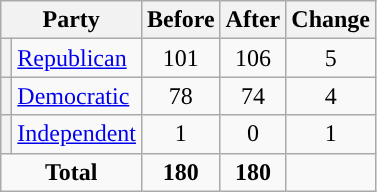<table class="wikitable" style="text-align:center;">
<tr>
<th colspan="2">Party</th>
<th>Before</th>
<th>After</th>
<th>Change</th>
</tr>
<tr>
<th style="background-color:"></th>
<td style="text-align:left;"><a href='#'>Republican</a></td>
<td>101</td>
<td>106</td>
<td> 5</td>
</tr>
<tr>
<th style="background-color:"></th>
<td style="text-align:left;"><a href='#'>Democratic</a></td>
<td>78</td>
<td>74</td>
<td> 4</td>
</tr>
<tr>
<th style="background-color:"></th>
<td style="text-align:left;"><a href='#'>Independent</a></td>
<td>1</td>
<td>0</td>
<td> 1</td>
</tr>
<tr>
<td colspan="2"><strong>Total</strong></td>
<td><strong>180</strong></td>
<td><strong>180</strong></td>
<td></td>
</tr>
</table>
